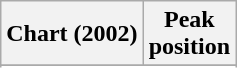<table class="wikitable sortable plainrowheaders" style="text-align:center">
<tr>
<th scope="col">Chart (2002)</th>
<th scope="col">Peak<br>position</th>
</tr>
<tr>
</tr>
<tr>
</tr>
<tr>
</tr>
<tr>
</tr>
</table>
